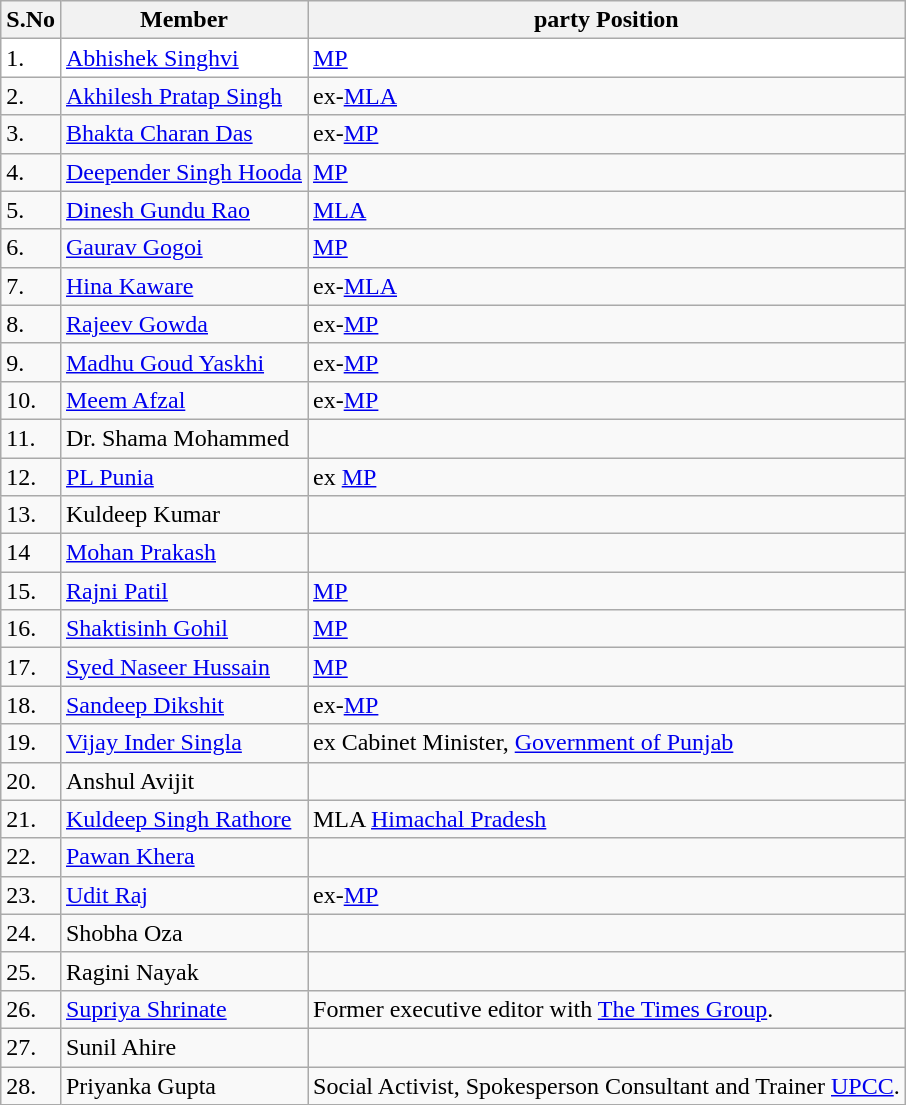<table class="sortable wikitable">
<tr>
<th>S.No</th>
<th style="text-align:center;">Member</th>
<th style="text-align:center;">party Position</th>
</tr>
<tr style="text-align:left; background:#fff;">
<td>1.</td>
<td><a href='#'>Abhishek Singhvi</a></td>
<td><a href='#'>MP</a></td>
</tr>
<tr>
<td>2.</td>
<td><a href='#'>Akhilesh Pratap Singh</a></td>
<td>ex-<a href='#'>MLA</a></td>
</tr>
<tr>
<td>3.</td>
<td><a href='#'>Bhakta Charan Das</a></td>
<td>ex-<a href='#'>MP</a></td>
</tr>
<tr>
<td>4.</td>
<td><a href='#'>Deepender Singh Hooda</a></td>
<td><a href='#'>MP</a></td>
</tr>
<tr>
<td>5.</td>
<td><a href='#'>Dinesh Gundu Rao</a></td>
<td><a href='#'>MLA</a></td>
</tr>
<tr>
<td>6.</td>
<td><a href='#'>Gaurav Gogoi</a></td>
<td><a href='#'>MP</a></td>
</tr>
<tr>
<td>7.</td>
<td><a href='#'>Hina Kaware</a></td>
<td>ex-<a href='#'>MLA</a></td>
</tr>
<tr>
<td>8.</td>
<td><a href='#'>Rajeev Gowda</a></td>
<td>ex-<a href='#'>MP</a></td>
</tr>
<tr>
<td>9.</td>
<td><a href='#'>Madhu Goud Yaskhi</a></td>
<td>ex-<a href='#'>MP</a></td>
</tr>
<tr>
<td>10.</td>
<td><a href='#'>Meem Afzal</a></td>
<td>ex-<a href='#'>MP</a></td>
</tr>
<tr>
<td>11.</td>
<td>Dr. Shama Mohammed</td>
<td></td>
</tr>
<tr>
<td>12.</td>
<td><a href='#'>PL Punia</a></td>
<td>ex <a href='#'>MP</a></td>
</tr>
<tr>
<td>13.</td>
<td>Kuldeep Kumar</td>
<td></td>
</tr>
<tr>
<td>14</td>
<td><a href='#'>Mohan Prakash</a></td>
<td></td>
</tr>
<tr>
<td>15.</td>
<td><a href='#'>Rajni Patil</a></td>
<td><a href='#'>MP</a></td>
</tr>
<tr>
<td>16.</td>
<td><a href='#'>Shaktisinh Gohil</a></td>
<td><a href='#'>MP</a></td>
</tr>
<tr>
<td>17.</td>
<td><a href='#'>Syed Naseer Hussain</a></td>
<td><a href='#'>MP</a></td>
</tr>
<tr>
<td>18.</td>
<td><a href='#'>Sandeep Dikshit</a></td>
<td>ex-<a href='#'>MP</a></td>
</tr>
<tr>
<td>19.</td>
<td><a href='#'>Vijay Inder Singla</a></td>
<td>ex Cabinet Minister, <a href='#'>Government of Punjab</a></td>
</tr>
<tr>
<td>20.</td>
<td>Anshul Avijit</td>
<td></td>
</tr>
<tr>
<td>21.</td>
<td><a href='#'>Kuldeep Singh Rathore</a></td>
<td>MLA <a href='#'>Himachal Pradesh</a></td>
</tr>
<tr>
<td>22.</td>
<td><a href='#'>Pawan Khera</a></td>
<td></td>
</tr>
<tr>
<td>23.</td>
<td><a href='#'>Udit Raj</a></td>
<td>ex-<a href='#'>MP</a></td>
</tr>
<tr>
<td>24.</td>
<td>Shobha Oza</td>
<td></td>
</tr>
<tr>
<td>25.</td>
<td>Ragini Nayak</td>
<td></td>
</tr>
<tr>
<td>26.</td>
<td><a href='#'>Supriya Shrinate</a></td>
<td>Former executive editor with <a href='#'>The Times Group</a>.</td>
</tr>
<tr>
<td>27.</td>
<td>Sunil Ahire</td>
<td></td>
</tr>
<tr>
<td>28.</td>
<td>Priyanka Gupta</td>
<td>Social Activist, Spokesperson Consultant and Trainer <a href='#'>UPCC</a>.</td>
</tr>
</table>
